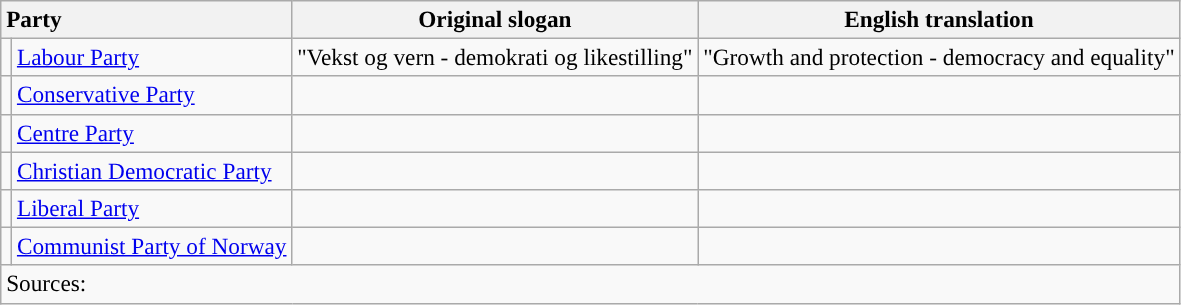<table class="wikitable" style="font-size:97%; text-align:left">
<tr>
<th colspan="2" style="text-align:left;">Party</th>
<th>Original slogan</th>
<th>English translation</th>
</tr>
<tr>
<td style="background:"></td>
<td><a href='#'>Labour Party</a></td>
<td>"Vekst og vern - demokrati og likestilling"</td>
<td>"Growth and protection - democracy and equality"</td>
</tr>
<tr>
<td style="background:"></td>
<td><a href='#'>Conservative Party</a></td>
<td></td>
<td></td>
</tr>
<tr>
<td style="background:"></td>
<td><a href='#'>Centre Party</a></td>
<td></td>
<td></td>
</tr>
<tr>
<td style="background:"></td>
<td><a href='#'>Christian Democratic Party</a></td>
<td></td>
<td></td>
</tr>
<tr>
<td style="background:"></td>
<td><a href='#'>Liberal Party</a></td>
<td></td>
<td></td>
</tr>
<tr>
<td style="background:"></td>
<td><a href='#'>Communist Party of Norway</a></td>
<td></td>
<td></td>
</tr>
<tr>
<td colspan="4">Sources: </td>
</tr>
</table>
